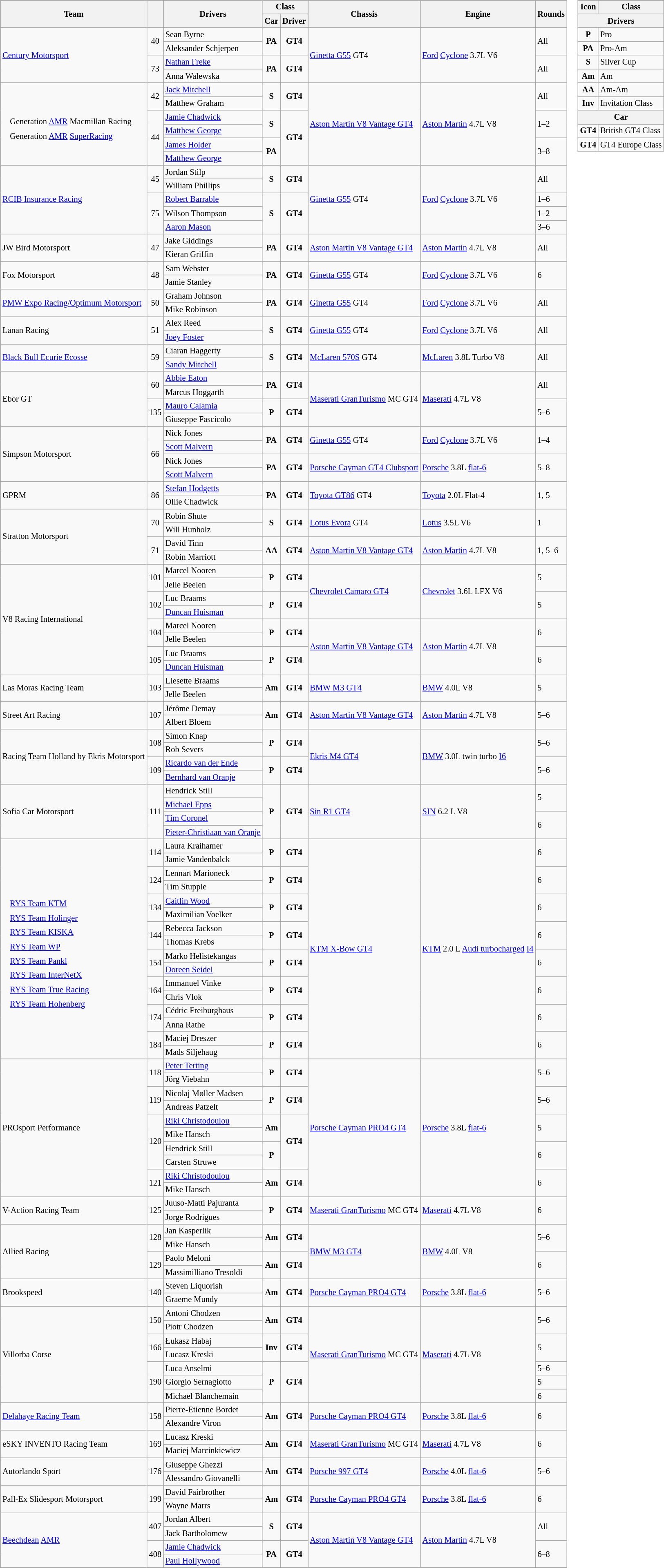<table>
<tr>
<td><br><table class="wikitable" style="font-size:85%">
<tr>
<th rowspan=2>Team</th>
<th rowspan=2></th>
<th rowspan=2>Drivers</th>
<th colspan=2>Class</th>
<th rowspan=2>Chassis</th>
<th rowspan=2>Engine</th>
<th rowspan=2>Rounds</th>
</tr>
<tr>
<th>Car</th>
<th>Driver</th>
</tr>
<tr>
<td rowspan=4> <a href='#'>Century Motorsport</a></td>
<td rowspan=2 align="center">40</td>
<td> Sean Byrne</td>
<td rowspan=2 align="center"><strong><span>PA</span></strong></td>
<td rowspan=2 align="center"><strong><span>GT4</span></strong></td>
<td rowspan=4><a href='#'>Ginetta G55</a> GT4</td>
<td rowspan=4><a href='#'>Ford</a> <a href='#'>Cyclone</a> 3.7L V6</td>
<td rowspan=2>All</td>
</tr>
<tr>
<td> Aleksander Schjerpen</td>
</tr>
<tr>
<td rowspan=2 align="center">73</td>
<td> <a href='#'>Nathan Freke</a></td>
<td rowspan=2 align="center"><strong><span>PA</span></strong></td>
<td rowspan=2 align="center"><strong><span>GT4</span></strong></td>
<td rowspan=2>All</td>
</tr>
<tr>
<td> Anna Walewska</td>
</tr>
<tr>
<td rowspan=6><br><table style="float: left; border-top:transparent; border-right:transparent; border-bottom:transparent; border-left:transparent;">
<tr>
<td style=" border-top:transparent; border-right:transparent; border-bottom:transparent; border-left:transparent;" rowspan=4></td>
<td style=" border-top:transparent; border-right:transparent; border-bottom:transparent; border-left:transparent;">Generation <a href='#'>AMR</a> Macmillan Racing</td>
</tr>
<tr>
<td style=" border-top:transparent; border-right:transparent; border-bottom:transparent; border-left:transparent;">Generation <a href='#'>AMR</a> <a href='#'>SuperRacing</a></td>
</tr>
</table>
</td>
<td rowspan=2 align="center">42</td>
<td> <a href='#'>Jack Mitchell</a></td>
<td rowspan=2 align="center"><strong><span>S</span></strong></td>
<td rowspan=2 align="center"><strong><span>GT4</span></strong></td>
<td rowspan=6><a href='#'>Aston Martin V8 Vantage GT4</a></td>
<td rowspan=6><a href='#'>Aston Martin</a> 4.7L V8</td>
<td rowspan=2>All</td>
</tr>
<tr>
<td> Matthew Graham</td>
</tr>
<tr>
<td rowspan=4 align="center">44</td>
<td> <a href='#'>Jamie Chadwick</a></td>
<td rowspan=2 align="center"><strong><span>S</span></strong></td>
<td rowspan=4 align="center"><strong><span>GT4</span></strong></td>
<td rowspan=2>1–2</td>
</tr>
<tr>
<td> <a href='#'>Matthew George</a></td>
</tr>
<tr>
<td> <a href='#'>James Holder</a></td>
<td rowspan=2 align="center"><strong><span>PA</span></strong></td>
<td rowspan=2>3–8</td>
</tr>
<tr>
<td> <a href='#'>Matthew George</a></td>
</tr>
<tr>
<td rowspan=5> <a href='#'>RCIB Insurance Racing</a></td>
<td rowspan=2 align="center">45</td>
<td> Jordan Stilp</td>
<td rowspan=2 align="center"><strong><span>S</span></strong></td>
<td rowspan=2 align="center"><strong><span>GT4</span></strong></td>
<td rowspan=5><a href='#'>Ginetta G55</a> GT4</td>
<td rowspan=5><a href='#'>Ford</a> <a href='#'>Cyclone</a> 3.7L V6</td>
<td rowspan=2>All</td>
</tr>
<tr>
<td> William Phillips</td>
</tr>
<tr>
<td rowspan=3 align="center">75</td>
<td> <a href='#'>Robert Barrable</a></td>
<td rowspan=3 align="center"><strong><span>S</span></strong></td>
<td rowspan=3 align="center"><strong><span>GT4</span></strong></td>
<td>1–6</td>
</tr>
<tr>
<td> Wilson Thompson</td>
<td>1–2</td>
</tr>
<tr>
<td> <a href='#'>Aaron Mason</a></td>
<td>3–6</td>
</tr>
<tr>
<td rowspan=2> JW Bird Motorsport</td>
<td rowspan=2 align="center">47</td>
<td> Jake Giddings</td>
<td rowspan=2 align="center"><strong><span>PA</span></strong></td>
<td rowspan=2 align="center"><strong><span>GT4</span></strong></td>
<td rowspan=2><a href='#'>Aston Martin V8 Vantage GT4</a></td>
<td rowspan=2><a href='#'>Aston Martin</a> 4.7L V8</td>
<td rowspan=2>All</td>
</tr>
<tr>
<td> Kieran Griffin</td>
</tr>
<tr>
<td rowspan=2> Fox Motorsport</td>
<td rowspan=2 align="center">48</td>
<td> Sam Webster</td>
<td rowspan=2 align="center"><strong><span>PA</span></strong></td>
<td rowspan=2 align="center"><strong><span>GT4</span></strong></td>
<td rowspan=2><a href='#'>Ginetta G55</a> GT4</td>
<td rowspan=2><a href='#'>Ford</a> <a href='#'>Cyclone</a> 3.7L V6</td>
<td rowspan=2>6</td>
</tr>
<tr>
<td> Jamie Stanley</td>
</tr>
<tr>
<td rowspan=2> <a href='#'>PMW Expo Racing/Optimum Motorsport</a></td>
<td rowspan=2 align="center">50</td>
<td> Graham Johnson</td>
<td rowspan=2 align="center"><strong><span>PA</span></strong></td>
<td rowspan=2 align="center"><strong><span>GT4</span></strong></td>
<td rowspan=2><a href='#'>Ginetta G55</a> GT4</td>
<td rowspan=2><a href='#'>Ford</a> <a href='#'>Cyclone</a> 3.7L V6</td>
<td rowspan=2>All</td>
</tr>
<tr>
<td> Mike Robinson</td>
</tr>
<tr>
<td rowspan=2> Lanan Racing</td>
<td rowspan=2 align="center">51</td>
<td> Alex Reed</td>
<td rowspan=2 align="center"><strong><span>S</span></strong></td>
<td rowspan=2 align="center"><strong><span>GT4</span></strong></td>
<td rowspan=2><a href='#'>Ginetta G55</a> GT4</td>
<td rowspan=2><a href='#'>Ford</a> <a href='#'>Cyclone</a> 3.7L V6</td>
<td rowspan=2>All</td>
</tr>
<tr>
<td> <a href='#'>Joey Foster</a></td>
</tr>
<tr>
<td rowspan=2> <a href='#'>Black Bull Ecurie Ecosse</a></td>
<td rowspan=2 align="center">59</td>
<td> Ciaran Haggerty</td>
<td rowspan=2 align="center"><strong><span>S</span></strong></td>
<td rowspan=2 align="center"><strong><span>GT4</span></strong></td>
<td rowspan=2><a href='#'>McLaren 570S</a> GT4</td>
<td rowspan=2><a href='#'>McLaren</a> 3.8L Turbo V8</td>
<td rowspan=2>All</td>
</tr>
<tr>
<td> <a href='#'>Sandy Mitchell</a></td>
</tr>
<tr>
<td rowspan=4> Ebor GT</td>
<td rowspan=2 align="center">60</td>
<td> <a href='#'>Abbie Eaton</a></td>
<td rowspan=2 align="center"><strong><span>PA</span></strong></td>
<td rowspan=2 align="center"><strong><span>GT4</span></strong></td>
<td rowspan=4><a href='#'>Maserati GranTurismo</a> MC GT4</td>
<td rowspan=4><a href='#'>Maserati</a> 4.7L V8</td>
<td rowspan=2>All</td>
</tr>
<tr>
<td> Marcus Hoggarth</td>
</tr>
<tr>
<td rowspan=2 align="center">135</td>
<td> <a href='#'>Mauro Calamia</a></td>
<td rowspan=2 align="center"><strong><span>P</span></strong></td>
<td rowspan=2 align="center"><strong><span>GT4</span></strong></td>
<td rowspan=2>5–6</td>
</tr>
<tr>
<td> Giuseppe Fascicolo</td>
</tr>
<tr>
<td rowspan=4> Simpson Motorsport</td>
<td rowspan=4 align="center">66</td>
<td> Nick Jones</td>
<td rowspan=2 align="center"><strong><span>PA</span></strong></td>
<td rowspan=2 align="center"><strong><span>GT4</span></strong></td>
<td rowspan=2><a href='#'>Ginetta G55</a> GT4</td>
<td rowspan=2><a href='#'>Ford</a> <a href='#'>Cyclone</a> 3.7L V6</td>
<td rowspan=2>1–4</td>
</tr>
<tr>
<td> <a href='#'>Scott Malvern</a></td>
</tr>
<tr>
<td> Nick Jones</td>
<td rowspan=2 align="center"><strong><span>PA</span></strong></td>
<td rowspan=2 align="center"><strong><span>GT4</span></strong></td>
<td rowspan=2><a href='#'>Porsche Cayman GT4 Clubsport</a></td>
<td rowspan=2><a href='#'>Porsche</a> 3.8L <a href='#'>flat-6</a></td>
<td rowspan=2>5–8</td>
</tr>
<tr>
<td> <a href='#'>Scott Malvern</a></td>
</tr>
<tr>
<td rowspan=2> GPRM</td>
<td rowspan=2 align="center">86</td>
<td> <a href='#'>Stefan Hodgetts</a></td>
<td rowspan=2 align="center"><strong><span>PA</span></strong></td>
<td rowspan=2 align="center"><strong><span>GT4</span></strong></td>
<td rowspan=2><a href='#'>Toyota GT86</a> GT4</td>
<td rowspan=2><a href='#'>Toyota</a> 2.0L Flat-4</td>
<td rowspan=2>1, 5</td>
</tr>
<tr>
<td> Ollie Chadwick</td>
</tr>
<tr>
<td rowspan=4> Stratton Motorsport</td>
<td rowspan=2 align="center">70</td>
<td> Robin Shute</td>
<td rowspan=2 align="center"><strong><span>S</span></strong></td>
<td rowspan=2 align="center"><strong><span>GT4</span></strong></td>
<td rowspan=2><a href='#'>Lotus Evora</a> GT4</td>
<td rowspan=2><a href='#'>Lotus</a> 3.5L V6</td>
<td rowspan=2>1</td>
</tr>
<tr>
<td> Will Hunholz</td>
</tr>
<tr>
<td rowspan=2 align="center">71</td>
<td> David Tinn</td>
<td rowspan=2 align="center"><strong><span>AA</span></strong></td>
<td rowspan=2 align="center"><strong><span>GT4</span></strong></td>
<td rowspan=2><a href='#'>Aston Martin V8 Vantage GT4</a></td>
<td rowspan=2><a href='#'>Aston Martin</a> 4.7L V8</td>
<td rowspan=2>1, 5–6</td>
</tr>
<tr>
<td> Robin Marriott</td>
</tr>
<tr>
<td rowspan=8> V8 Racing International</td>
<td rowspan=2 align="center">101</td>
<td> Marcel Nooren</td>
<td rowspan=2 align="center"><strong><span>P</span></strong></td>
<td rowspan=2 align="center"><strong><span>GT4</span></strong></td>
<td rowspan=4><a href='#'>Chevrolet Camaro GT4</a></td>
<td rowspan=4><a href='#'>Chevrolet</a> 3.6L LFX V6</td>
<td rowspan=2>5</td>
</tr>
<tr>
<td> Jelle Beelen</td>
</tr>
<tr>
<td rowspan=2 align="center">102</td>
<td> Luc Braams</td>
<td rowspan=2 align="center"><strong><span>P</span></strong></td>
<td rowspan=2 align="center"><strong><span>GT4</span></strong></td>
<td rowspan=2>5</td>
</tr>
<tr>
<td> <a href='#'>Duncan Huisman</a></td>
</tr>
<tr>
<td rowspan=2 align="center">104</td>
<td> Marcel Nooren</td>
<td rowspan=2 align="center"><strong><span>P</span></strong></td>
<td rowspan=2 align="center"><strong><span>GT4</span></strong></td>
<td rowspan=4><a href='#'>Aston Martin V8 Vantage GT4</a></td>
<td rowspan=4><a href='#'>Aston Martin</a> 4.7L V8</td>
<td rowspan=2>6</td>
</tr>
<tr>
<td> Jelle Beelen</td>
</tr>
<tr>
<td rowspan=2 align="center">105</td>
<td> Luc Braams</td>
<td rowspan=2 align="center"><strong><span>P</span></strong></td>
<td rowspan=2 align="center"><strong><span>GT4</span></strong></td>
<td rowspan=2>6</td>
</tr>
<tr>
<td> <a href='#'>Duncan Huisman</a></td>
</tr>
<tr>
<td rowspan=2> Las Moras Racing Team</td>
<td rowspan=2 align="center">103</td>
<td> Liesette Braams</td>
<td rowspan=2 align="center"><strong><span>Am</span></strong></td>
<td rowspan=2 align="center"><strong><span>GT4</span></strong></td>
<td rowspan=2><a href='#'>BMW M3 GT4</a></td>
<td rowspan=2><a href='#'>BMW</a> 4.0L  V8</td>
<td rowspan=2>5</td>
</tr>
<tr>
<td> Jelle Beelen</td>
</tr>
<tr>
<td rowspan=2> Street Art Racing</td>
<td rowspan=2 align="center">107</td>
<td> Jérôme Demay</td>
<td rowspan=2 align="center"><strong><span>Am</span></strong></td>
<td rowspan=2 align="center"><strong><span>GT4</span></strong></td>
<td rowspan=2><a href='#'>Aston Martin V8 Vantage GT4</a></td>
<td rowspan=2><a href='#'>Aston Martin</a> 4.7L V8</td>
<td rowspan=2>5–6</td>
</tr>
<tr>
<td> Albert Bloem</td>
</tr>
<tr>
<td rowspan=4> Racing Team Holland by Ekris Motorsport</td>
<td rowspan=2 align="center">108</td>
<td> Simon Knap</td>
<td rowspan=2 align="center"><strong><span>P</span></strong></td>
<td rowspan=2 align="center"><strong><span>GT4</span></strong></td>
<td rowspan=4><a href='#'>Ekris M4 GT4</a></td>
<td rowspan=4><a href='#'>BMW</a> 3.0L  twin turbo <a href='#'>I6</a></td>
<td rowspan=2>5–6</td>
</tr>
<tr>
<td> Rob Severs</td>
</tr>
<tr>
<td rowspan=2 align="center">109</td>
<td> <a href='#'>Ricardo van der Ende</a></td>
<td rowspan=2 align="center"><strong><span>P</span></strong></td>
<td rowspan=2 align="center"><strong><span>GT4</span></strong></td>
<td rowspan=2>5–6</td>
</tr>
<tr>
<td> <a href='#'>Bernhard van Oranje</a></td>
</tr>
<tr>
<td rowspan=4> Sofia Car Motorsport</td>
<td rowspan=4 align="center">111</td>
<td> Hendrick Still</td>
<td rowspan=4 align="center"><strong><span>P</span></strong></td>
<td rowspan=4 align="center"><strong><span>GT4</span></strong></td>
<td rowspan=4><a href='#'>Sin R1 GT4</a></td>
<td rowspan=4><a href='#'>SIN</a> 6.2 L V8</td>
<td rowspan=2>5</td>
</tr>
<tr>
<td> <a href='#'>Michael Epps</a></td>
</tr>
<tr>
<td> <a href='#'>Tim Coronel</a></td>
<td rowspan=2>6</td>
</tr>
<tr>
<td> <a href='#'>Pieter-Christiaan van Oranje</a></td>
</tr>
<tr>
<td rowspan=16><br><table style="float: left; border-top:transparent; border-right:transparent; border-bottom:transparent; border-left:transparent;">
<tr>
<td style=" border-top:transparent; border-right:transparent; border-bottom:transparent; border-left:transparent;" rowspan=19></td>
<td style=" border-top:transparent; border-right:transparent; border-bottom:transparent; border-left:transparent;"><a href='#'>RYS Team KTM</a></td>
</tr>
<tr>
<td style=" border-top:transparent; border-right:transparent; border-bottom:transparent; border-left:transparent;"><a href='#'>RYS Team Holinger</a></td>
</tr>
<tr>
<td style=" border-top:transparent; border-right:transparent; border-bottom:transparent; border-left:transparent;"><a href='#'>RYS Team KISKA</a></td>
</tr>
<tr>
<td style=" border-top:transparent; border-right:transparent; border-bottom:transparent; border-left:transparent;"><a href='#'>RYS Team WP</a></td>
</tr>
<tr>
<td style=" border-top:transparent; border-right:transparent; border-bottom:transparent; border-left:transparent;"><a href='#'>RYS Team Pankl</a></td>
</tr>
<tr>
<td style=" border-top:transparent; border-right:transparent; border-bottom:transparent; border-left:transparent;"><a href='#'>RYS Team InterNetX</a></td>
</tr>
<tr>
<td style=" border-top:transparent; border-right:transparent; border-bottom:transparent; border-left:transparent;"><a href='#'>RYS Team True Racing</a></td>
</tr>
<tr>
<td style=" border-top:transparent; border-right:transparent; border-bottom:transparent; border-left:transparent;"><a href='#'>RYS Team Hohenberg</a></td>
</tr>
</table>
</td>
<td rowspan=2 align="center">114</td>
<td> Laura Kraihamer</td>
<td rowspan=2 align="center"><strong><span>P</span></strong></td>
<td rowspan=2 align="center"><strong><span>GT4</span></strong></td>
<td rowspan=16><a href='#'>KTM X-Bow GT4</a></td>
<td rowspan=16><a href='#'>KTM</a> 2.0 L <a href='#'>Audi turbocharged</a> <a href='#'>I4</a></td>
<td rowspan=2>6</td>
</tr>
<tr>
<td> Jamie Vandenbalck</td>
</tr>
<tr>
<td rowspan=2 align="center">124</td>
<td> Lennart Marioneck</td>
<td rowspan=2 align="center"><strong><span>P</span></strong></td>
<td rowspan=2 align="center"><strong><span>GT4</span></strong></td>
<td rowspan=2>6</td>
</tr>
<tr>
<td> Tim Stupple</td>
</tr>
<tr>
<td rowspan=2 align="center">134</td>
<td> <a href='#'>Caitlin Wood</a></td>
<td rowspan=2 align="center"><strong><span>P</span></strong></td>
<td rowspan=2 align="center"><strong><span>GT4</span></strong></td>
<td rowspan=2>6</td>
</tr>
<tr>
<td> Maximilian Voelker</td>
</tr>
<tr>
<td rowspan=2 align="center">144</td>
<td> Rebecca Jackson</td>
<td rowspan=2 align="center"><strong><span>P</span></strong></td>
<td rowspan=2 align="center"><strong><span>GT4</span></strong></td>
<td rowspan=2>6</td>
</tr>
<tr>
<td> Thomas Krebs</td>
</tr>
<tr>
<td rowspan=2 align="center">154</td>
<td> Marko Helistekangas</td>
<td rowspan=2 align="center"><strong><span>P</span></strong></td>
<td rowspan=2 align="center"><strong><span>GT4</span></strong></td>
<td rowspan=2>6</td>
</tr>
<tr>
<td> <a href='#'>Doreen Seidel</a></td>
</tr>
<tr>
<td rowspan=2 align="center">164</td>
<td> Immanuel Vinke</td>
<td rowspan=2 align="center"><strong><span>P</span></strong></td>
<td rowspan=2 align="center"><strong><span>GT4</span></strong></td>
<td rowspan=2>6</td>
</tr>
<tr>
<td> Chris Vlok</td>
</tr>
<tr>
<td rowspan=2 align="center">174</td>
<td> Cédric Freiburghaus</td>
<td rowspan=2 align="center"><strong><span>P</span></strong></td>
<td rowspan=2 align="center"><strong><span>GT4</span></strong></td>
<td rowspan=2>6</td>
</tr>
<tr>
<td> Anna Rathe</td>
</tr>
<tr>
<td rowspan=2 align="center">184</td>
<td> Maciej Dreszer</td>
<td rowspan=2 align="center"><strong><span>P</span></strong></td>
<td rowspan=2 align="center"><strong><span>GT4</span></strong></td>
<td rowspan=2>6</td>
</tr>
<tr>
<td> Mads Siljehaug</td>
</tr>
<tr>
<td rowspan=10> PROsport Performance</td>
<td rowspan=2 align="center">118</td>
<td> <a href='#'>Peter Terting</a></td>
<td rowspan=2 align="center"><strong><span>P</span></strong></td>
<td rowspan=2 align="center"><strong><span>GT4</span></strong></td>
<td rowspan=10><a href='#'>Porsche Cayman PRO4 GT4</a></td>
<td rowspan=10><a href='#'>Porsche</a> 3.8L <a href='#'>flat-6</a></td>
<td rowspan=2>5–6</td>
</tr>
<tr>
<td> Jörg Viebahn</td>
</tr>
<tr>
<td rowspan=2 align="center">119</td>
<td> Nicolaj Møller Madsen</td>
<td rowspan=2 align="center"><strong><span>P</span></strong></td>
<td rowspan=2 align="center"><strong><span>GT4</span></strong></td>
<td rowspan=2>5–6</td>
</tr>
<tr>
<td> Andreas Patzelt</td>
</tr>
<tr>
<td rowspan=4 align="center">120</td>
<td> <a href='#'>Riki Christodoulou</a></td>
<td rowspan=2 align="center"><strong><span>Am</span></strong></td>
<td rowspan=4 align="center"><strong><span>GT4</span></strong></td>
<td rowspan=2>5</td>
</tr>
<tr>
<td> Mike Hansch</td>
</tr>
<tr>
<td> Hendrick Still</td>
<td rowspan=2 align="center"><strong><span>P</span></strong></td>
<td rowspan=2>6</td>
</tr>
<tr>
<td> Carsten Struwe</td>
</tr>
<tr>
<td rowspan=2 align="center">121</td>
<td> <a href='#'>Riki Christodoulou</a></td>
<td rowspan=2 align="center"><strong><span>Am</span></strong></td>
<td rowspan=2 align="center"><strong><span>GT4</span></strong></td>
<td rowspan=2>6</td>
</tr>
<tr>
<td> Mike Hansch</td>
</tr>
<tr>
<td rowspan=2> V-Action Racing Team</td>
<td rowspan=2 align="center">125</td>
<td> Juuso-Matti Pajuranta</td>
<td rowspan=2 align="center"><strong><span>P</span></strong></td>
<td rowspan=2 align="center"><strong><span>GT4</span></strong></td>
<td rowspan=2><a href='#'>Maserati GranTurismo</a> MC GT4</td>
<td rowspan=2><a href='#'>Maserati</a> 4.7L V8</td>
<td rowspan=2>6</td>
</tr>
<tr>
<td> Jorge Rodrigues</td>
</tr>
<tr>
<td rowspan=4> Allied Racing</td>
<td rowspan=2 align="center">128</td>
<td> Jan Kasperlik</td>
<td rowspan=2 align="center"><strong><span>Am</span></strong></td>
<td rowspan=2 align="center"><strong><span>GT4</span></strong></td>
<td rowspan=4><a href='#'>BMW M3 GT4</a></td>
<td rowspan=4><a href='#'>BMW</a> 4.0L  V8</td>
<td rowspan=2>5–6</td>
</tr>
<tr>
<td> Mike Hansch</td>
</tr>
<tr>
<td rowspan=2 align="center">129</td>
<td> Paolo Meloni</td>
<td rowspan=2 align="center"><strong><span>Am</span></strong></td>
<td rowspan=2 align="center"><strong><span>GT4</span></strong></td>
<td rowspan=2>6</td>
</tr>
<tr>
<td> Massimilliano Tresoldi</td>
</tr>
<tr>
<td rowspan=2> Brookspeed</td>
<td rowspan=2 align="center">140</td>
<td> Steven Liquorish</td>
<td rowspan=2 align="center"><strong><span>Am</span></strong></td>
<td rowspan=2 align="center"><strong><span>GT4</span></strong></td>
<td rowspan=2><a href='#'>Porsche Cayman PRO4 GT4</a></td>
<td rowspan=2><a href='#'>Porsche</a> 3.8L <a href='#'>flat-6</a></td>
<td rowspan=2>5–6</td>
</tr>
<tr>
<td> Graeme Mundy</td>
</tr>
<tr>
<td rowspan=7> Villorba Corse</td>
<td rowspan=2 align="center">150</td>
<td> Antoni Chodzen</td>
<td rowspan=2 align="center"><strong><span>Am</span></strong></td>
<td rowspan=2 align="center"><strong><span>GT4</span></strong></td>
<td rowspan=7><a href='#'>Maserati GranTurismo</a> MC GT4</td>
<td rowspan=7><a href='#'>Maserati</a> 4.7L V8</td>
<td rowspan=2>5–6</td>
</tr>
<tr>
<td> Piotr Chodzen</td>
</tr>
<tr>
<td rowspan=2 align="center">166</td>
<td> Łukasz Habaj</td>
<td rowspan=2 align="center"><strong><span>Inv</span></strong></td>
<td rowspan=2 align="center"><strong><span>GT4</span></strong></td>
<td rowspan=2>5</td>
</tr>
<tr>
<td> Lucasz Kreski</td>
</tr>
<tr>
<td rowspan=3 align="center">190</td>
<td> Luca Anselmi</td>
<td rowspan=3 align="center"><strong><span>P</span></strong></td>
<td rowspan=3 align="center"><strong><span>GT4</span></strong></td>
<td rowspan=1>5–6</td>
</tr>
<tr>
<td> Giorgio Sernagiotto</td>
<td rowspan=1>5</td>
</tr>
<tr>
<td> Michael Blanchemain</td>
<td rowspan=1>6</td>
</tr>
<tr>
<td rowspan=2> <a href='#'>Delahaye Racing Team</a></td>
<td rowspan=2 align="center">158</td>
<td> Pierre-Etienne Bordet</td>
<td rowspan=2 align="center"><strong><span>Am</span></strong></td>
<td rowspan=2 align="center"><strong><span>GT4</span></strong></td>
<td rowspan=2><a href='#'>Porsche Cayman PRO4 GT4</a></td>
<td rowspan=2><a href='#'>Porsche</a> 3.8L <a href='#'>flat-6</a></td>
<td rowspan=2>6</td>
</tr>
<tr>
<td> Alexandre Viron</td>
</tr>
<tr>
<td rowspan=2> eSKY INVENTO Racing Team</td>
<td rowspan=2 align="center">169</td>
<td> Lucasz Kreski</td>
<td rowspan=2 align="center"><strong><span>Am</span></strong></td>
<td rowspan=2 align="center"><strong><span>GT4</span></strong></td>
<td rowspan=2><a href='#'>Maserati GranTurismo</a> MC GT4</td>
<td rowspan=2><a href='#'>Maserati</a> 4.7L V8</td>
<td rowspan=2>6</td>
</tr>
<tr>
<td> Maciej Marcinkiewicz</td>
</tr>
<tr>
<td rowspan=2> Autorlando Sport</td>
<td rowspan=2 align="center">176</td>
<td> Giuseppe Ghezzi</td>
<td rowspan=2 align="center"><strong><span>Am</span></strong></td>
<td rowspan=2 align="center"><strong><span>GT4</span></strong></td>
<td rowspan=2><a href='#'>Porsche 997 GT4</a></td>
<td rowspan=2><a href='#'>Porsche</a> 4.0L <a href='#'>flat-6</a></td>
<td rowspan=2>5–6</td>
</tr>
<tr>
<td> Alessandro Giovanelli</td>
</tr>
<tr>
<td rowspan=2> Pall-Ex Slidesport Motorsport</td>
<td rowspan=2 align="center">199</td>
<td> David Fairbrother</td>
<td rowspan=2 align="center"><strong><span>Am</span></strong></td>
<td rowspan=2 align="center"><strong><span>GT4</span></strong></td>
<td rowspan=2><a href='#'>Porsche Cayman PRO4 GT4</a></td>
<td rowspan=2><a href='#'>Porsche</a> 3.8L <a href='#'>flat-6</a></td>
<td rowspan=2>6</td>
</tr>
<tr>
<td> Wayne Marrs</td>
</tr>
<tr>
<td rowspan=4> <a href='#'>Beechdean</a> <a href='#'>AMR</a></td>
<td rowspan=2 align="center">407</td>
<td> Jordan Albert</td>
<td rowspan=2 align="center"><strong><span>S</span></strong></td>
<td rowspan=2 align="center"><strong><span>GT4</span></strong></td>
<td rowspan=4><a href='#'>Aston Martin V8 Vantage GT4</a></td>
<td rowspan=4><a href='#'>Aston Martin</a> 4.7L V8</td>
<td rowspan=2>All</td>
</tr>
<tr>
<td> Jack Bartholomew</td>
</tr>
<tr>
<td rowspan=2 align="center">408</td>
<td> <a href='#'>Jamie Chadwick</a></td>
<td rowspan=2 align="center"><strong><span>PA</span></strong></td>
<td rowspan=2 align="center"><strong><span>GT4</span></strong></td>
<td rowspan=2>6–8</td>
</tr>
<tr>
<td> <a href='#'>Paul Hollywood</a></td>
</tr>
<tr>
</tr>
</table>
</td>
<td valign="top"><br><table class="wikitable" style="font-size: 85%;">
<tr>
<th>Icon</th>
<th>Class</th>
</tr>
<tr>
<th colspan=2>Drivers</th>
</tr>
<tr>
<td align=center><strong><span>P</span></strong></td>
<td>Pro</td>
</tr>
<tr>
<td align=center><strong><span>PA</span></strong></td>
<td>Pro-Am</td>
</tr>
<tr>
<td align=center><strong><span>S</span></strong></td>
<td>Silver Cup</td>
</tr>
<tr>
<td align=center><strong><span>Am</span></strong></td>
<td>Am</td>
</tr>
<tr>
<td align=center><strong><span>AA</span></strong></td>
<td>Am-Am</td>
</tr>
<tr>
<td align=center><strong><span>Inv</span></strong></td>
<td>Invitation Class</td>
</tr>
<tr>
<th colspan=2>Car</th>
</tr>
<tr>
<td align=center><strong><span>GT4</span></strong></td>
<td>British GT4 Class</td>
</tr>
<tr>
<td align=center><strong><span>GT4</span></strong></td>
<td>GT4 Europe Class</td>
</tr>
<tr>
</tr>
</table>
</td>
</tr>
</table>
